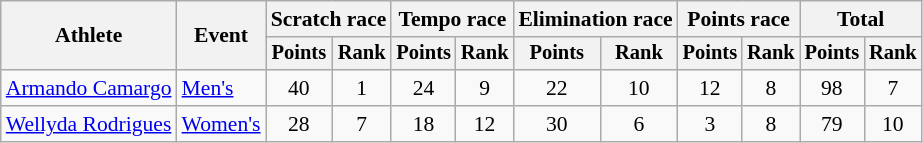<table class=wikitable style=font-size:90%;text-align:center>
<tr>
<th rowspan=2>Athlete</th>
<th rowspan=2>Event</th>
<th colspan=2>Scratch race</th>
<th colspan=2>Tempo race</th>
<th colspan=2>Elimination race</th>
<th colspan=2>Points race</th>
<th colspan=2>Total</th>
</tr>
<tr style=font-size:95%>
<th>Points</th>
<th>Rank</th>
<th>Points</th>
<th>Rank</th>
<th>Points</th>
<th>Rank</th>
<th>Points</th>
<th>Rank</th>
<th>Points</th>
<th>Rank</th>
</tr>
<tr>
<td align=left><a href='#'>Armando Camargo</a></td>
<td align=left><a href='#'>Men's</a></td>
<td>40</td>
<td>1</td>
<td>24</td>
<td>9</td>
<td>22</td>
<td>10</td>
<td>12</td>
<td>8</td>
<td>98</td>
<td>7</td>
</tr>
<tr>
<td align=left><a href='#'>Wellyda Rodrigues</a></td>
<td align=left><a href='#'>Women's</a></td>
<td>28</td>
<td>7</td>
<td>18</td>
<td>12</td>
<td>30</td>
<td>6</td>
<td>3</td>
<td>8</td>
<td>79</td>
<td>10</td>
</tr>
</table>
